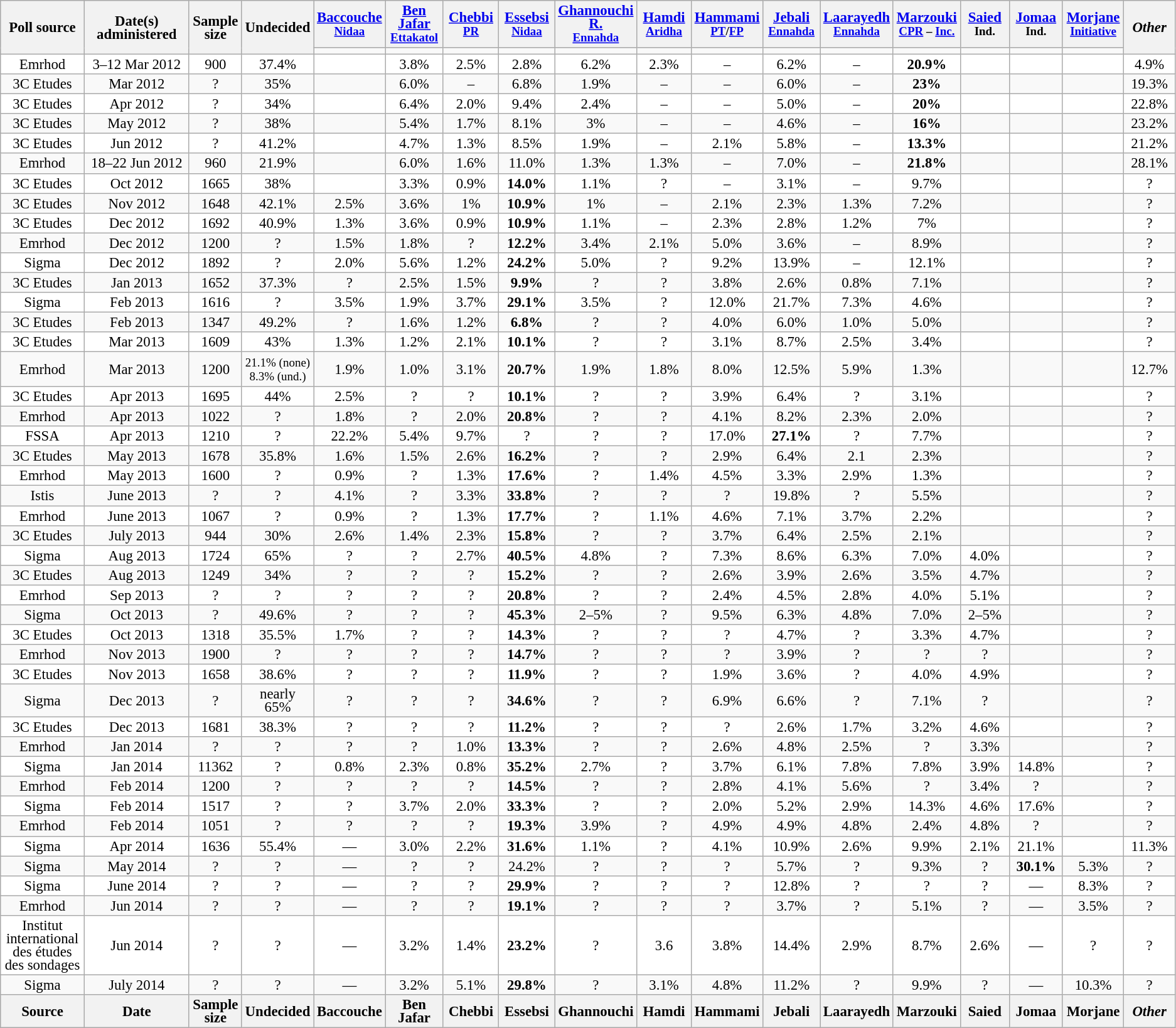<table class="wikitable" style="text-align:center;font-size:95%;line-height:14px;">
<tr style="background:lightgrey;">
<th rowspan="2" style="width:90px;">Poll source</th>
<th rowspan="2" style="width:135px;">Date(s) administered</th>
<th rowspan="2" style="width:50px;">Sample size</th>
<th rowspan="2" style="width:60px;">Undecided</th>
<th style="width:60px;"><a href='#'>Baccouche</a><br><small><a href='#'>Nidaa</a></small></th>
<th style="width:60px;"><a href='#'>Ben Jafar</a><br><small><a href='#'>Ettakatol</a></small></th>
<th style="width:60px;"><a href='#'>Chebbi</a><br><small><a href='#'>PR</a></small></th>
<th style="width:60px;"><a href='#'>Essebsi</a><br><small><a href='#'>Nidaa</a></small></th>
<th style="width:60px;"><a href='#'>Ghannouchi R.</a><br><small><a href='#'>Ennahda</a></small></th>
<th style="width:60px;"><a href='#'>Hamdi</a><br><small><a href='#'>Aridha</a></small></th>
<th style="width:60px;"><a href='#'>Hammami</a><br><small><a href='#'>PT</a>/<a href='#'>FP</a></small></th>
<th style="width:60px;"><a href='#'>Jebali</a><br><small><a href='#'>Ennahda</a></small></th>
<th style="width:60px;"><a href='#'>Laarayedh</a><br><small><a href='#'>Ennahda</a></small></th>
<th style="width:60px;"><a href='#'>Marzouki</a><br><small><a href='#'>CPR</a> – <a href='#'>Inc.</a></small></th>
<th style="width:60px;"><a href='#'>Saied</a><br><small>Ind.</small></th>
<th style="width:60px;"><a href='#'>Jomaa</a><br><small>Ind.</small></th>
<th style="width:60px;"><a href='#'>Morjane</a><br><small><a href='#'>Initiative</a></small></th>
<th rowspan="2" style="width:60px;"><em>Other</em></th>
</tr>
<tr>
<td bgcolor=></td>
<td bgcolor=></td>
<td bgcolor=></td>
<td bgcolor=></td>
<td bgcolor=></td>
<td bgcolor=></td>
<td bgcolor=></td>
<td bgcolor=></td>
<td bgcolor=></td>
<td bgcolor=></td>
<td bgcolor=></td>
<td bgcolor=></td>
<td bgcolor=></td>
</tr>
<tr style="background:white;">
<td>Emrhod</td>
<td>3–12 Mar 2012</td>
<td>900</td>
<td>37.4%</td>
<td></td>
<td>3.8%</td>
<td>2.5%</td>
<td>2.8%</td>
<td>6.2%</td>
<td>2.3%</td>
<td>–</td>
<td>6.2%</td>
<td>–</td>
<td><strong>20.9%</strong></td>
<td></td>
<td></td>
<td></td>
<td>4.9%</td>
</tr>
<tr>
<td>3C Etudes</td>
<td>Mar 2012</td>
<td>?</td>
<td>35%</td>
<td></td>
<td>6.0%</td>
<td>–</td>
<td>6.8%</td>
<td>1.9%</td>
<td>–</td>
<td>–</td>
<td>6.0%</td>
<td>–</td>
<td><strong>23%</strong></td>
<td></td>
<td></td>
<td></td>
<td>19.3%</td>
</tr>
<tr style="background:white;">
<td>3C Etudes</td>
<td>Apr 2012</td>
<td>?</td>
<td>34%</td>
<td></td>
<td>6.4%</td>
<td>2.0%</td>
<td>9.4%</td>
<td>2.4%</td>
<td>–</td>
<td>–</td>
<td>5.0%</td>
<td>–</td>
<td><strong>20%</strong></td>
<td></td>
<td></td>
<td></td>
<td>22.8%</td>
</tr>
<tr>
<td>3C Etudes</td>
<td>May 2012</td>
<td>?</td>
<td>38%</td>
<td></td>
<td>5.4%</td>
<td>1.7%</td>
<td>8.1%</td>
<td>3%</td>
<td>–</td>
<td>–</td>
<td>4.6%</td>
<td>–</td>
<td><strong>16%</strong></td>
<td></td>
<td></td>
<td></td>
<td>23.2%</td>
</tr>
<tr style="background:white;">
<td>3C Etudes</td>
<td>Jun 2012</td>
<td>?</td>
<td>41.2%</td>
<td></td>
<td>4.7%</td>
<td>1.3%</td>
<td>8.5%</td>
<td>1.9%</td>
<td>–</td>
<td>2.1%</td>
<td>5.8%</td>
<td>–</td>
<td><strong>13.3%</strong></td>
<td></td>
<td></td>
<td></td>
<td>21.2%</td>
</tr>
<tr>
<td>Emrhod</td>
<td>18–22 Jun 2012</td>
<td>960</td>
<td>21.9%</td>
<td></td>
<td>6.0%</td>
<td>1.6%</td>
<td>11.0%</td>
<td>1.3%</td>
<td>1.3%</td>
<td>–</td>
<td>7.0%</td>
<td>–</td>
<td><strong>21.8%</strong></td>
<td></td>
<td></td>
<td></td>
<td>28.1%</td>
</tr>
<tr style="background:white;">
<td>3C Etudes</td>
<td>Oct 2012</td>
<td>1665</td>
<td>38%</td>
<td></td>
<td>3.3%</td>
<td>0.9%</td>
<td><strong>14.0%</strong></td>
<td>1.1%</td>
<td>?</td>
<td>–</td>
<td>3.1%</td>
<td>–</td>
<td>9.7%</td>
<td></td>
<td></td>
<td></td>
<td>?</td>
</tr>
<tr>
<td>3C Etudes</td>
<td>Nov 2012</td>
<td>1648</td>
<td>42.1%</td>
<td>2.5%</td>
<td>3.6%</td>
<td>1%</td>
<td><strong>10.9%</strong></td>
<td>1%</td>
<td>–</td>
<td>2.1%</td>
<td>2.3%</td>
<td>1.3%</td>
<td>7.2%</td>
<td></td>
<td></td>
<td></td>
<td>?</td>
</tr>
<tr style="background:white;">
<td>3C Etudes</td>
<td>Dec 2012</td>
<td>1692</td>
<td>40.9%</td>
<td>1.3%</td>
<td>3.6%</td>
<td>0.9%</td>
<td><strong>10.9%</strong></td>
<td>1.1%</td>
<td>–</td>
<td>2.3%</td>
<td>2.8%</td>
<td>1.2%</td>
<td>7%</td>
<td></td>
<td></td>
<td></td>
<td>?</td>
</tr>
<tr>
<td>Emrhod</td>
<td>Dec 2012</td>
<td>1200</td>
<td>?</td>
<td>1.5%</td>
<td>1.8%</td>
<td>?</td>
<td><strong>12.2%</strong></td>
<td>3.4%</td>
<td>2.1%</td>
<td>5.0%</td>
<td>3.6%</td>
<td>–</td>
<td>8.9%</td>
<td></td>
<td></td>
<td></td>
<td>?</td>
</tr>
<tr style="background:white;">
<td>Sigma</td>
<td>Dec 2012</td>
<td>1892</td>
<td>?</td>
<td>2.0%</td>
<td>5.6%</td>
<td>1.2%</td>
<td><strong>24.2%</strong></td>
<td>5.0%</td>
<td>?</td>
<td>9.2%</td>
<td>13.9%</td>
<td>–</td>
<td>12.1%</td>
<td></td>
<td></td>
<td></td>
<td>?</td>
</tr>
<tr>
<td>3C Etudes</td>
<td>Jan 2013</td>
<td>1652</td>
<td>37.3%</td>
<td>?</td>
<td>2.5%</td>
<td>1.5%</td>
<td><strong>9.9%</strong></td>
<td>?</td>
<td>?</td>
<td>3.8%</td>
<td>2.6%</td>
<td>0.8%</td>
<td>7.1%</td>
<td></td>
<td></td>
<td></td>
<td>?</td>
</tr>
<tr style="background:white;">
<td>Sigma</td>
<td>Feb 2013</td>
<td>1616</td>
<td>?</td>
<td>3.5%</td>
<td>1.9%</td>
<td>3.7%</td>
<td><strong>29.1%</strong></td>
<td>3.5%</td>
<td>?</td>
<td>12.0%</td>
<td>21.7%</td>
<td>7.3%</td>
<td>4.6%</td>
<td></td>
<td></td>
<td></td>
<td>?</td>
</tr>
<tr>
<td>3C Etudes</td>
<td>Feb 2013</td>
<td>1347</td>
<td>49.2%</td>
<td>?</td>
<td>1.6%</td>
<td>1.2%</td>
<td><strong>6.8%</strong></td>
<td>?</td>
<td>?</td>
<td>4.0%</td>
<td>6.0%</td>
<td>1.0%</td>
<td>5.0%</td>
<td></td>
<td></td>
<td></td>
<td>?</td>
</tr>
<tr style="background:white;">
<td>3C Etudes</td>
<td>Mar 2013</td>
<td>1609</td>
<td>43%</td>
<td>1.3%</td>
<td>1.2%</td>
<td>2.1%</td>
<td><strong>10.1%</strong></td>
<td>?</td>
<td>?</td>
<td>3.1%</td>
<td>8.7%</td>
<td>2.5%</td>
<td>3.4%</td>
<td></td>
<td></td>
<td></td>
<td>?</td>
</tr>
<tr>
<td>Emrhod</td>
<td>Mar 2013</td>
<td>1200</td>
<td><small>21.1% (none)<br>8.3% (und.)</small></td>
<td>1.9%</td>
<td>1.0%</td>
<td>3.1%</td>
<td><strong>20.7%</strong></td>
<td>1.9%</td>
<td>1.8%</td>
<td>8.0%</td>
<td>12.5%</td>
<td>5.9%</td>
<td>1.3%</td>
<td></td>
<td></td>
<td></td>
<td>12.7%</td>
</tr>
<tr style="background:white;">
<td>3C Etudes</td>
<td>Apr 2013</td>
<td>1695</td>
<td>44%</td>
<td>2.5%</td>
<td>?</td>
<td>?</td>
<td><strong>10.1%</strong></td>
<td>?</td>
<td>?</td>
<td>3.9%</td>
<td>6.4%</td>
<td>?</td>
<td>3.1%</td>
<td></td>
<td></td>
<td></td>
<td>?</td>
</tr>
<tr>
<td>Emrhod</td>
<td>Apr 2013</td>
<td>1022</td>
<td>?</td>
<td>1.8%</td>
<td>?</td>
<td>2.0%</td>
<td><strong>20.8%</strong></td>
<td>?</td>
<td>?</td>
<td>4.1%</td>
<td>8.2%</td>
<td>2.3%</td>
<td>2.0%</td>
<td></td>
<td></td>
<td></td>
<td>?</td>
</tr>
<tr style="background:white;">
<td>FSSA</td>
<td>Apr 2013</td>
<td>1210</td>
<td>?</td>
<td>22.2%</td>
<td>5.4%</td>
<td>9.7%</td>
<td>?</td>
<td>?</td>
<td>?</td>
<td>17.0%</td>
<td><strong>27.1%</strong></td>
<td>?</td>
<td>7.7%</td>
<td></td>
<td></td>
<td></td>
<td>?</td>
</tr>
<tr>
<td>3C Etudes</td>
<td>May 2013</td>
<td>1678</td>
<td>35.8%</td>
<td>1.6%</td>
<td>1.5%</td>
<td>2.6%</td>
<td><strong>16.2%</strong></td>
<td>?</td>
<td>?</td>
<td>2.9%</td>
<td>6.4%</td>
<td>2.1</td>
<td>2.3%</td>
<td></td>
<td></td>
<td></td>
<td>?</td>
</tr>
<tr style="background:white;">
<td>Emrhod</td>
<td>May 2013</td>
<td>1600</td>
<td>?</td>
<td>0.9%</td>
<td>?</td>
<td>1.3%</td>
<td><strong>17.6%</strong></td>
<td>?</td>
<td>1.4%</td>
<td>4.5%</td>
<td>3.3%</td>
<td>2.9%</td>
<td>1.3%</td>
<td></td>
<td></td>
<td></td>
<td>?</td>
</tr>
<tr>
<td>Istis</td>
<td>June 2013</td>
<td>?</td>
<td>?</td>
<td>4.1%</td>
<td>?</td>
<td>3.3%</td>
<td><strong>33.8%</strong></td>
<td>?</td>
<td>?</td>
<td>?</td>
<td>19.8%</td>
<td>?</td>
<td>5.5%</td>
<td></td>
<td></td>
<td></td>
<td>?</td>
</tr>
<tr style="background:white;">
<td>Emrhod</td>
<td>June 2013</td>
<td>1067</td>
<td>?</td>
<td>0.9%</td>
<td>?</td>
<td>1.3%</td>
<td><strong>17.7%</strong></td>
<td>?</td>
<td>1.1%</td>
<td>4.6%</td>
<td>7.1%</td>
<td>3.7%</td>
<td>2.2%</td>
<td></td>
<td></td>
<td></td>
<td>?</td>
</tr>
<tr>
<td>3C Etudes</td>
<td>July 2013</td>
<td>944</td>
<td>30%</td>
<td>2.6%</td>
<td>1.4%</td>
<td>2.3%</td>
<td><strong>15.8%</strong></td>
<td>?</td>
<td>?</td>
<td>3.7%</td>
<td>6.4%</td>
<td>2.5%</td>
<td>2.1%</td>
<td></td>
<td></td>
<td></td>
<td>?</td>
</tr>
<tr style="background:white;">
<td>Sigma</td>
<td>Aug 2013</td>
<td>1724</td>
<td>65%</td>
<td>?</td>
<td>?</td>
<td>2.7%</td>
<td><strong>40.5%</strong></td>
<td>4.8%</td>
<td>?</td>
<td>7.3%</td>
<td>8.6%</td>
<td>6.3%</td>
<td>7.0%</td>
<td>4.0%</td>
<td></td>
<td></td>
<td>?</td>
</tr>
<tr>
<td>3C Etudes</td>
<td>Aug 2013</td>
<td>1249</td>
<td>34%</td>
<td>?</td>
<td>?</td>
<td>?</td>
<td><strong>15.2%</strong></td>
<td>?</td>
<td>?</td>
<td>2.6%</td>
<td>3.9%</td>
<td>2.6%</td>
<td>3.5%</td>
<td>4.7%</td>
<td></td>
<td></td>
<td>?</td>
</tr>
<tr style="background:white;">
<td>Emrhod</td>
<td>Sep 2013</td>
<td>?</td>
<td>?</td>
<td>?</td>
<td>?</td>
<td>?</td>
<td><strong>20.8%</strong></td>
<td>?</td>
<td>?</td>
<td>2.4%</td>
<td>4.5%</td>
<td>2.8%</td>
<td>4.0%</td>
<td>5.1%</td>
<td></td>
<td></td>
<td>?</td>
</tr>
<tr>
<td>Sigma</td>
<td>Oct 2013</td>
<td>?</td>
<td>49.6%</td>
<td>?</td>
<td>?</td>
<td>?</td>
<td><strong>45.3%</strong></td>
<td>2–5%</td>
<td>?</td>
<td>9.5%</td>
<td>6.3%</td>
<td>4.8%</td>
<td>7.0%</td>
<td>2–5%</td>
<td></td>
<td></td>
<td>?</td>
</tr>
<tr style="background:white;">
<td>3C Etudes</td>
<td>Oct 2013</td>
<td>1318</td>
<td>35.5%</td>
<td>1.7%</td>
<td>?</td>
<td>?</td>
<td><strong>14.3%</strong></td>
<td>?</td>
<td>?</td>
<td>?</td>
<td>4.7%</td>
<td>?</td>
<td>3.3%</td>
<td>4.7%</td>
<td></td>
<td></td>
<td>?</td>
</tr>
<tr>
<td>Emrhod</td>
<td>Nov 2013</td>
<td>1900</td>
<td>?</td>
<td>?</td>
<td>?</td>
<td>?</td>
<td><strong>14.7%</strong></td>
<td>?</td>
<td>?</td>
<td>?</td>
<td>3.9%</td>
<td>?</td>
<td>?</td>
<td>?</td>
<td></td>
<td></td>
<td>?</td>
</tr>
<tr style="background:white;">
<td>3C Etudes</td>
<td>Nov 2013</td>
<td>1658</td>
<td>38.6%</td>
<td>?</td>
<td>?</td>
<td>?</td>
<td><strong>11.9%</strong></td>
<td>?</td>
<td>?</td>
<td>1.9%</td>
<td>3.6%</td>
<td>?</td>
<td>4.0%</td>
<td>4.9%</td>
<td></td>
<td></td>
<td>?</td>
</tr>
<tr>
<td>Sigma</td>
<td>Dec 2013</td>
<td>?</td>
<td>nearly 65%</td>
<td>?</td>
<td>?</td>
<td>?</td>
<td><strong>34.6%</strong></td>
<td>?</td>
<td>?</td>
<td>6.9%</td>
<td>6.6%</td>
<td>?</td>
<td>7.1%</td>
<td>?</td>
<td></td>
<td></td>
<td>?</td>
</tr>
<tr style="background:white;">
<td>3C Etudes</td>
<td>Dec 2013</td>
<td>1681</td>
<td>38.3%</td>
<td>?</td>
<td>?</td>
<td>?</td>
<td><strong>11.2%</strong></td>
<td>?</td>
<td>?</td>
<td>?</td>
<td>2.6%</td>
<td>1.7%</td>
<td>3.2%</td>
<td>4.6%</td>
<td></td>
<td></td>
<td>?</td>
</tr>
<tr>
<td>Emrhod</td>
<td>Jan 2014</td>
<td>?</td>
<td>?</td>
<td>?</td>
<td>?</td>
<td>1.0%</td>
<td><strong>13.3%</strong></td>
<td>?</td>
<td>?</td>
<td>2.6%</td>
<td>4.8%</td>
<td>2.5%</td>
<td>?</td>
<td>3.3%</td>
<td></td>
<td></td>
<td>?</td>
</tr>
<tr style="background:white;">
<td>Sigma</td>
<td>Jan 2014</td>
<td>11362</td>
<td>?</td>
<td>0.8%</td>
<td>2.3%</td>
<td>0.8%</td>
<td><strong>35.2%</strong></td>
<td>2.7%</td>
<td>?</td>
<td>3.7%</td>
<td>6.1%</td>
<td>7.8%</td>
<td>7.8%</td>
<td>3.9%</td>
<td>14.8%</td>
<td></td>
<td>?</td>
</tr>
<tr>
<td>Emrhod</td>
<td>Feb 2014</td>
<td>1200</td>
<td>?</td>
<td>?</td>
<td>?</td>
<td>?</td>
<td><strong>14.5%</strong></td>
<td>?</td>
<td>?</td>
<td>2.8%</td>
<td>4.1%</td>
<td>5.6%</td>
<td>?</td>
<td>3.4%</td>
<td>?</td>
<td></td>
<td>?</td>
</tr>
<tr style="background:white;">
<td>Sigma</td>
<td>Feb 2014</td>
<td>1517</td>
<td>?</td>
<td>?</td>
<td>3.7%</td>
<td>2.0%</td>
<td><strong>33.3%</strong></td>
<td>?</td>
<td>?</td>
<td>2.0%</td>
<td>5.2%</td>
<td>2.9%</td>
<td>14.3%</td>
<td>4.6%</td>
<td>17.6%</td>
<td></td>
<td>?</td>
</tr>
<tr>
<td>Emrhod</td>
<td>Feb 2014</td>
<td>1051</td>
<td>?</td>
<td>?</td>
<td>?</td>
<td>?</td>
<td><strong>19.3%</strong></td>
<td>3.9%</td>
<td>?</td>
<td>4.9%</td>
<td>4.9%</td>
<td>4.8%</td>
<td>2.4%</td>
<td>4.8%</td>
<td>?</td>
<td></td>
<td>?</td>
</tr>
<tr style="background:white;">
<td>Sigma</td>
<td>Apr 2014</td>
<td>1636</td>
<td>55.4%</td>
<td>—</td>
<td>3.0%</td>
<td>2.2%</td>
<td><strong>31.6%</strong></td>
<td>1.1%</td>
<td>?</td>
<td>4.1%</td>
<td>10.9%</td>
<td>2.6%</td>
<td>9.9%</td>
<td>2.1%</td>
<td>21.1%</td>
<td></td>
<td>11.3%</td>
</tr>
<tr>
<td>Sigma</td>
<td>May 2014</td>
<td>?</td>
<td>?</td>
<td>—</td>
<td>?</td>
<td>?</td>
<td>24.2%</td>
<td>?</td>
<td>?</td>
<td>?</td>
<td>5.7%</td>
<td>?</td>
<td>9.3%</td>
<td>?</td>
<td><strong>30.1%</strong></td>
<td>5.3%</td>
<td>?</td>
</tr>
<tr style="background:white;">
<td>Sigma</td>
<td>June 2014</td>
<td>?</td>
<td>?</td>
<td>—</td>
<td>?</td>
<td>?</td>
<td><strong>29.9%</strong></td>
<td>?</td>
<td>?</td>
<td>?</td>
<td>12.8%</td>
<td>?</td>
<td>?</td>
<td>?</td>
<td>—</td>
<td>8.3%</td>
<td>?</td>
</tr>
<tr>
<td>Emrhod</td>
<td>Jun 2014</td>
<td>?</td>
<td>?</td>
<td>—</td>
<td>?</td>
<td>?</td>
<td><strong>19.1%</strong></td>
<td>?</td>
<td>?</td>
<td>?</td>
<td>3.7%</td>
<td>?</td>
<td>5.1%</td>
<td>?</td>
<td>—</td>
<td>3.5%</td>
<td>?</td>
</tr>
<tr style="background:white;">
<td>Institut international des études des sondages</td>
<td>Jun 2014</td>
<td>?</td>
<td>?</td>
<td>—</td>
<td>3.2%</td>
<td>1.4%</td>
<td><strong>23.2%</strong></td>
<td>?</td>
<td>3.6</td>
<td>3.8%</td>
<td>14.4%</td>
<td>2.9%</td>
<td>8.7%</td>
<td>2.6%</td>
<td>—</td>
<td>?</td>
<td>?</td>
</tr>
<tr>
<td>Sigma</td>
<td>July 2014</td>
<td>?</td>
<td>?</td>
<td>—</td>
<td>3.2%</td>
<td>5.1%</td>
<td><strong>29.8%</strong></td>
<td>?</td>
<td>3.1%</td>
<td>4.8%</td>
<td>11.2%</td>
<td>?</td>
<td>9.9%</td>
<td>?</td>
<td>—</td>
<td>10.3%</td>
<td>?</td>
</tr>
<tr style="background:lightgrey;">
<th>Source</th>
<th>Date</th>
<th>Sample size</th>
<th>Undecided</th>
<th>Baccouche</th>
<th>Ben Jafar</th>
<th>Chebbi</th>
<th>Essebsi</th>
<th>Ghannouchi</th>
<th>Hamdi</th>
<th>Hammami</th>
<th>Jebali</th>
<th>Laarayedh</th>
<th>Marzouki</th>
<th>Saied</th>
<th>Jomaa</th>
<th>Morjane</th>
<th><em>Other</em></th>
</tr>
</table>
